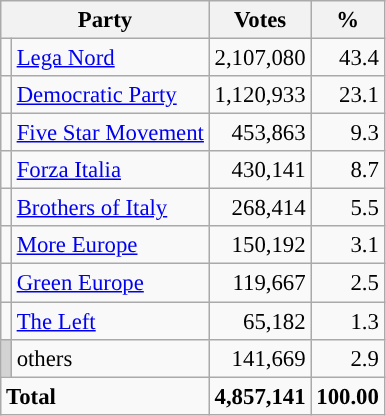<table class="wikitable" style="font-size:95%">
<tr>
<th colspan=2>Party</th>
<th>Votes</th>
<th>%</th>
</tr>
<tr>
<td></td>
<td><a href='#'>Lega Nord</a></td>
<td align=right>2,107,080</td>
<td align=right>43.4</td>
</tr>
<tr>
<td></td>
<td><a href='#'>Democratic Party</a></td>
<td align=right>1,120,933</td>
<td align=right>23.1</td>
</tr>
<tr>
<td></td>
<td><a href='#'>Five Star Movement</a></td>
<td align=right>453,863</td>
<td align=right>9.3</td>
</tr>
<tr>
<td></td>
<td><a href='#'>Forza Italia</a></td>
<td align=right>430,141</td>
<td align=right>8.7</td>
</tr>
<tr>
<td></td>
<td><a href='#'>Brothers of Italy</a></td>
<td align=right>268,414</td>
<td align=right>5.5</td>
</tr>
<tr>
<td></td>
<td><a href='#'>More Europe</a></td>
<td align=right>150,192</td>
<td align=right>3.1</td>
</tr>
<tr>
<td></td>
<td><a href='#'>Green Europe</a></td>
<td align=right>119,667</td>
<td align=right>2.5</td>
</tr>
<tr>
<td></td>
<td><a href='#'>The Left</a></td>
<td align=right>65,182</td>
<td align=right>1.3</td>
</tr>
<tr>
<td style="background-color: lightgrey"></td>
<td>others</td>
<td align=right>141,669</td>
<td align=right>2.9</td>
</tr>
<tr>
<td colspan=2><strong>Total</strong></td>
<td align=right><strong>4,857,141</strong></td>
<td align=right><strong>100.00</strong></td>
</tr>
</table>
